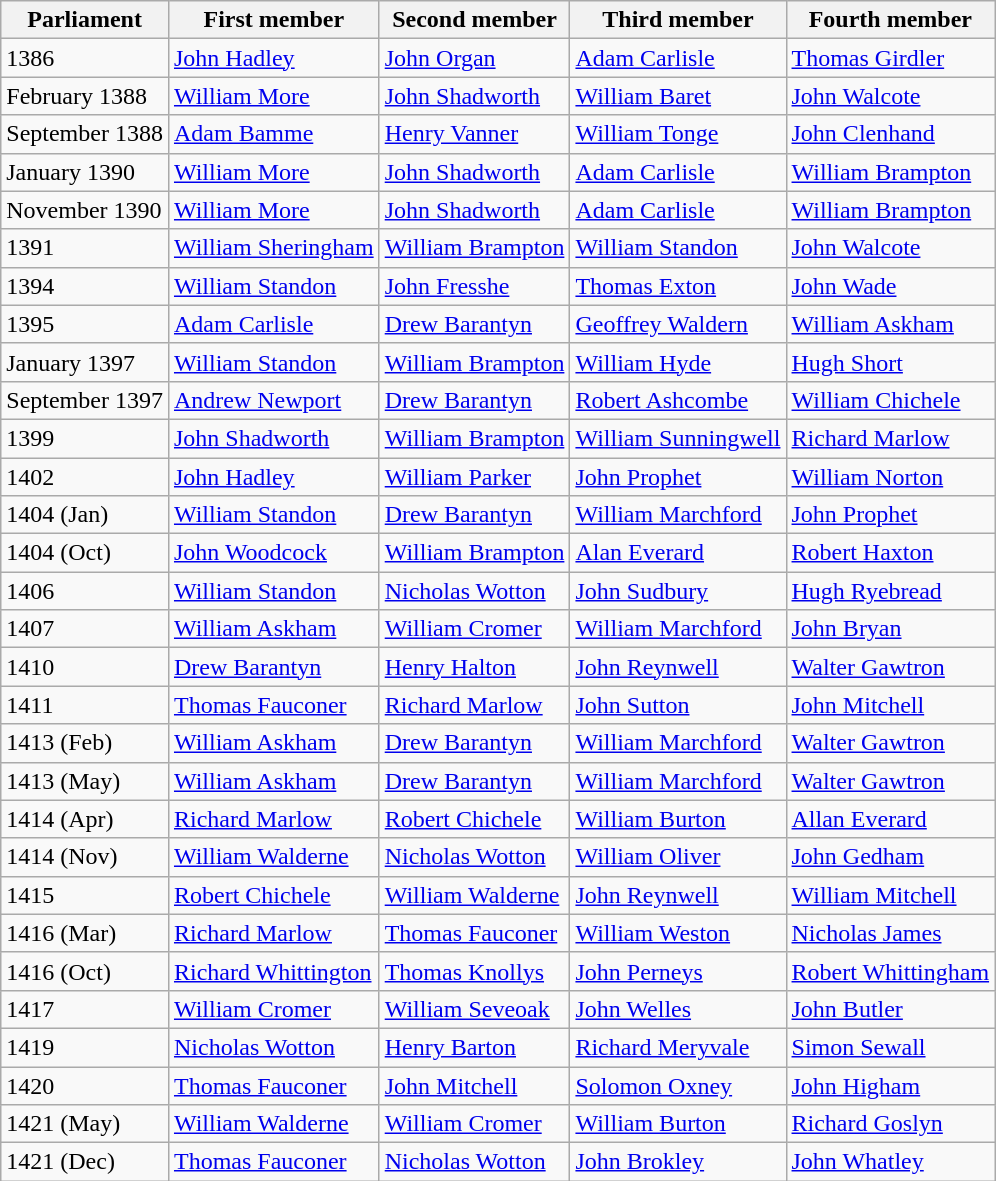<table class="wikitable">
<tr>
<th>Parliament</th>
<th>First member</th>
<th>Second member</th>
<th>Third member</th>
<th>Fourth member</th>
</tr>
<tr>
<td>1386</td>
<td><a href='#'>John Hadley</a></td>
<td><a href='#'>John Organ</a></td>
<td><a href='#'>Adam Carlisle</a></td>
<td><a href='#'>Thomas Girdler</a></td>
</tr>
<tr>
<td>February 1388</td>
<td><a href='#'>William More</a></td>
<td><a href='#'>John Shadworth</a></td>
<td><a href='#'>William Baret</a></td>
<td><a href='#'>John Walcote</a></td>
</tr>
<tr>
<td>September 1388</td>
<td><a href='#'>Adam Bamme</a></td>
<td><a href='#'>Henry Vanner</a></td>
<td><a href='#'>William Tonge</a></td>
<td><a href='#'>John Clenhand</a></td>
</tr>
<tr>
<td>January 1390</td>
<td><a href='#'>William More</a></td>
<td><a href='#'>John Shadworth</a></td>
<td><a href='#'>Adam Carlisle</a></td>
<td><a href='#'>William Brampton</a></td>
</tr>
<tr>
<td>November 1390</td>
<td><a href='#'>William More</a></td>
<td><a href='#'>John Shadworth</a></td>
<td><a href='#'>Adam Carlisle</a></td>
<td><a href='#'>William Brampton</a></td>
</tr>
<tr>
<td>1391</td>
<td><a href='#'>William Sheringham</a></td>
<td><a href='#'>William Brampton</a></td>
<td><a href='#'>William Standon</a></td>
<td><a href='#'>John Walcote</a></td>
</tr>
<tr>
<td>1394</td>
<td><a href='#'>William Standon</a></td>
<td><a href='#'>John Fresshe</a></td>
<td><a href='#'>Thomas Exton</a></td>
<td><a href='#'>John Wade</a></td>
</tr>
<tr>
<td>1395</td>
<td><a href='#'>Adam Carlisle</a></td>
<td><a href='#'>Drew Barantyn</a></td>
<td><a href='#'>Geoffrey Waldern</a></td>
<td><a href='#'>William Askham</a></td>
</tr>
<tr>
<td>January 1397</td>
<td><a href='#'>William Standon</a></td>
<td><a href='#'>William Brampton</a></td>
<td><a href='#'>William Hyde</a></td>
<td><a href='#'>Hugh Short</a></td>
</tr>
<tr>
<td>September 1397</td>
<td><a href='#'>Andrew Newport</a></td>
<td><a href='#'>Drew Barantyn</a></td>
<td><a href='#'>Robert Ashcombe</a></td>
<td><a href='#'>William Chichele</a></td>
</tr>
<tr>
<td>1399</td>
<td><a href='#'>John Shadworth</a></td>
<td><a href='#'>William Brampton</a></td>
<td><a href='#'>William Sunningwell</a></td>
<td><a href='#'>Richard Marlow</a></td>
</tr>
<tr>
<td>1402</td>
<td><a href='#'>John Hadley</a></td>
<td><a href='#'>William Parker</a></td>
<td><a href='#'>John Prophet</a></td>
<td><a href='#'>William Norton</a></td>
</tr>
<tr>
<td>1404 (Jan)</td>
<td><a href='#'>William Standon</a></td>
<td><a href='#'>Drew Barantyn</a></td>
<td><a href='#'>William Marchford</a></td>
<td><a href='#'>John Prophet</a></td>
</tr>
<tr>
<td>1404 (Oct)</td>
<td><a href='#'>John Woodcock</a></td>
<td><a href='#'>William Brampton</a></td>
<td><a href='#'>Alan Everard</a></td>
<td><a href='#'>Robert Haxton</a></td>
</tr>
<tr>
<td>1406</td>
<td><a href='#'>William Standon</a></td>
<td><a href='#'>Nicholas Wotton</a></td>
<td><a href='#'>John Sudbury</a></td>
<td><a href='#'>Hugh Ryebread</a></td>
</tr>
<tr>
<td>1407</td>
<td><a href='#'>William Askham</a></td>
<td><a href='#'>William Cromer</a></td>
<td><a href='#'>William Marchford</a></td>
<td><a href='#'>John Bryan</a></td>
</tr>
<tr>
<td>1410</td>
<td><a href='#'>Drew Barantyn</a></td>
<td><a href='#'>Henry Halton</a></td>
<td><a href='#'>John Reynwell</a></td>
<td><a href='#'>Walter Gawtron</a></td>
</tr>
<tr>
<td>1411</td>
<td><a href='#'>Thomas Fauconer</a></td>
<td><a href='#'>Richard Marlow</a></td>
<td><a href='#'>John Sutton</a></td>
<td><a href='#'>John Mitchell</a></td>
</tr>
<tr>
<td>1413 (Feb)</td>
<td><a href='#'>William Askham</a></td>
<td><a href='#'>Drew Barantyn</a></td>
<td><a href='#'>William Marchford</a></td>
<td><a href='#'>Walter Gawtron</a></td>
</tr>
<tr>
<td>1413 (May)</td>
<td><a href='#'>William Askham</a></td>
<td><a href='#'>Drew Barantyn</a></td>
<td><a href='#'>William Marchford</a></td>
<td><a href='#'>Walter Gawtron</a></td>
</tr>
<tr>
<td>1414 (Apr)</td>
<td><a href='#'>Richard Marlow</a></td>
<td><a href='#'>Robert Chichele</a></td>
<td><a href='#'>William Burton</a></td>
<td><a href='#'>Allan Everard</a></td>
</tr>
<tr>
<td>1414 (Nov)</td>
<td><a href='#'>William Walderne</a></td>
<td><a href='#'>Nicholas Wotton</a></td>
<td><a href='#'>William Oliver</a></td>
<td><a href='#'>John Gedham</a></td>
</tr>
<tr>
<td>1415</td>
<td><a href='#'>Robert Chichele</a></td>
<td><a href='#'>William Walderne</a></td>
<td><a href='#'>John Reynwell</a></td>
<td><a href='#'>William Mitchell</a></td>
</tr>
<tr>
<td>1416 (Mar)</td>
<td><a href='#'>Richard Marlow</a></td>
<td><a href='#'>Thomas Fauconer</a></td>
<td><a href='#'>William Weston</a></td>
<td><a href='#'>Nicholas James</a></td>
</tr>
<tr>
<td>1416 (Oct)</td>
<td><a href='#'>Richard Whittington</a></td>
<td><a href='#'>Thomas Knollys</a></td>
<td><a href='#'>John Perneys</a></td>
<td><a href='#'>Robert Whittingham</a></td>
</tr>
<tr>
<td>1417</td>
<td><a href='#'>William Cromer</a></td>
<td><a href='#'>William Seveoak</a></td>
<td><a href='#'>John Welles</a></td>
<td><a href='#'>John Butler</a></td>
</tr>
<tr>
<td>1419</td>
<td><a href='#'>Nicholas Wotton</a></td>
<td><a href='#'>Henry Barton</a></td>
<td><a href='#'>Richard Meryvale</a></td>
<td><a href='#'>Simon Sewall</a></td>
</tr>
<tr>
<td>1420</td>
<td><a href='#'>Thomas Fauconer</a></td>
<td><a href='#'>John Mitchell</a></td>
<td><a href='#'>Solomon Oxney</a></td>
<td><a href='#'>John Higham</a></td>
</tr>
<tr>
<td>1421 (May)</td>
<td><a href='#'>William Walderne</a></td>
<td><a href='#'>William Cromer</a></td>
<td><a href='#'>William Burton</a></td>
<td><a href='#'>Richard Goslyn</a></td>
</tr>
<tr>
<td>1421 (Dec)</td>
<td><a href='#'>Thomas Fauconer</a></td>
<td><a href='#'>Nicholas Wotton</a></td>
<td><a href='#'>John Brokley</a></td>
<td><a href='#'>John Whatley</a></td>
</tr>
</table>
